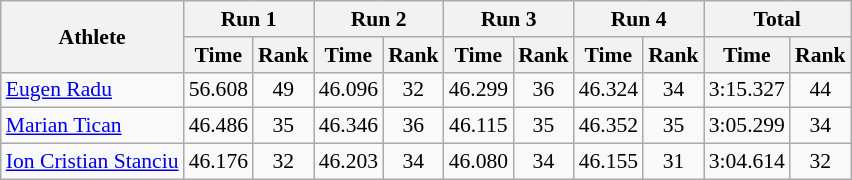<table class="wikitable" border="1" style="font-size:90%">
<tr>
<th rowspan="2">Athlete</th>
<th colspan="2">Run 1</th>
<th colspan="2">Run 2</th>
<th colspan="2">Run 3</th>
<th colspan="2">Run 4</th>
<th colspan="2">Total</th>
</tr>
<tr>
<th>Time</th>
<th>Rank</th>
<th>Time</th>
<th>Rank</th>
<th>Time</th>
<th>Rank</th>
<th>Time</th>
<th>Rank</th>
<th>Time</th>
<th>Rank</th>
</tr>
<tr>
<td><a href='#'>Eugen Radu</a></td>
<td align="center">56.608</td>
<td align="center">49</td>
<td align="center">46.096</td>
<td align="center">32</td>
<td align="center">46.299</td>
<td align="center">36</td>
<td align="center">46.324</td>
<td align="center">34</td>
<td align="center">3:15.327</td>
<td align="center">44</td>
</tr>
<tr>
<td><a href='#'>Marian Tican</a></td>
<td align="center">46.486</td>
<td align="center">35</td>
<td align="center">46.346</td>
<td align="center">36</td>
<td align="center">46.115</td>
<td align="center">35</td>
<td align="center">46.352</td>
<td align="center">35</td>
<td align="center">3:05.299</td>
<td align="center">34</td>
</tr>
<tr>
<td><a href='#'>Ion Cristian Stanciu</a></td>
<td align="center">46.176</td>
<td align="center">32</td>
<td align="center">46.203</td>
<td align="center">34</td>
<td align="center">46.080</td>
<td align="center">34</td>
<td align="center">46.155</td>
<td align="center">31</td>
<td align="center">3:04.614</td>
<td align="center">32</td>
</tr>
</table>
